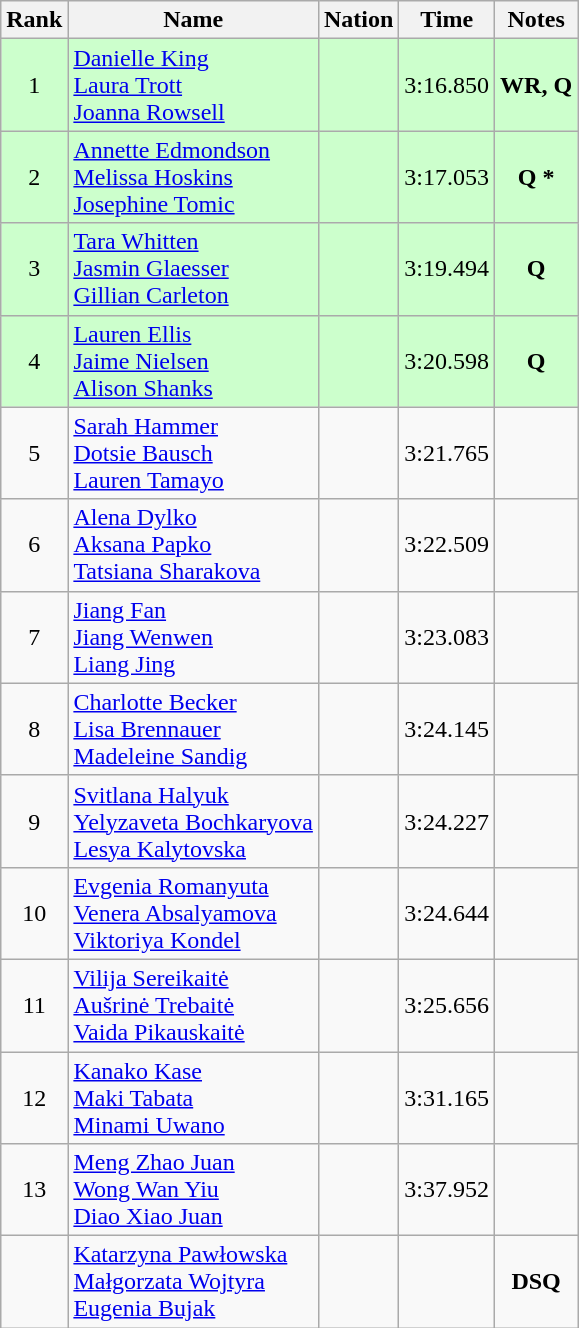<table class="wikitable sortable" style="text-align:center">
<tr>
<th>Rank</th>
<th>Name</th>
<th>Nation</th>
<th>Time</th>
<th>Notes</th>
</tr>
<tr bgcolor=ccffcc>
<td>1</td>
<td align=left><a href='#'>Danielle King</a><br><a href='#'>Laura Trott</a><br><a href='#'>Joanna Rowsell</a></td>
<td align=left></td>
<td>3:16.850</td>
<td><strong>WR, Q</strong></td>
</tr>
<tr bgcolor=ccffcc>
<td>2</td>
<td align=left><a href='#'>Annette Edmondson</a><br><a href='#'>Melissa Hoskins</a><br><a href='#'>Josephine Tomic</a></td>
<td align=left></td>
<td>3:17.053</td>
<td><strong>Q *</strong></td>
</tr>
<tr bgcolor=ccffcc>
<td>3</td>
<td align=left><a href='#'>Tara Whitten</a><br><a href='#'>Jasmin Glaesser</a><br><a href='#'>Gillian Carleton</a></td>
<td align=left></td>
<td>3:19.494</td>
<td><strong>Q</strong></td>
</tr>
<tr bgcolor=ccffcc>
<td>4</td>
<td align=left><a href='#'>Lauren Ellis</a><br><a href='#'>Jaime Nielsen</a><br><a href='#'>Alison Shanks</a></td>
<td align=left></td>
<td>3:20.598</td>
<td><strong>Q</strong></td>
</tr>
<tr>
<td>5</td>
<td align=left><a href='#'>Sarah Hammer</a><br><a href='#'>Dotsie Bausch</a><br><a href='#'>Lauren Tamayo</a></td>
<td align=left></td>
<td>3:21.765</td>
<td></td>
</tr>
<tr>
<td>6</td>
<td align=left><a href='#'>Alena Dylko</a><br><a href='#'>Aksana Papko</a><br><a href='#'>Tatsiana Sharakova</a></td>
<td align=left></td>
<td>3:22.509</td>
<td></td>
</tr>
<tr>
<td>7</td>
<td align=left><a href='#'>Jiang Fan</a><br><a href='#'>Jiang Wenwen</a><br><a href='#'>Liang Jing</a></td>
<td align=left></td>
<td>3:23.083</td>
<td></td>
</tr>
<tr>
<td>8</td>
<td align=left><a href='#'>Charlotte Becker</a><br><a href='#'>Lisa Brennauer</a><br><a href='#'>Madeleine Sandig</a></td>
<td align=left></td>
<td>3:24.145</td>
<td></td>
</tr>
<tr>
<td>9</td>
<td align=left><a href='#'>Svitlana Halyuk</a><br><a href='#'>Yelyzaveta Bochkaryova</a><br><a href='#'>Lesya Kalytovska</a></td>
<td align=left></td>
<td>3:24.227</td>
<td></td>
</tr>
<tr>
<td>10</td>
<td align=left><a href='#'>Evgenia Romanyuta</a><br><a href='#'>Venera Absalyamova</a><br><a href='#'>Viktoriya Kondel</a></td>
<td align=left></td>
<td>3:24.644</td>
<td></td>
</tr>
<tr>
<td>11</td>
<td align=left><a href='#'>Vilija Sereikaitė</a><br><a href='#'>Aušrinė Trebaitė</a><br><a href='#'>Vaida Pikauskaitė</a></td>
<td align=left></td>
<td>3:25.656</td>
<td></td>
</tr>
<tr>
<td>12</td>
<td align=left><a href='#'>Kanako Kase</a><br><a href='#'>Maki Tabata</a><br><a href='#'>Minami Uwano</a></td>
<td align=left></td>
<td>3:31.165</td>
<td></td>
</tr>
<tr>
<td>13</td>
<td align=left><a href='#'>Meng Zhao Juan</a><br><a href='#'>Wong Wan Yiu</a><br><a href='#'>Diao Xiao Juan</a></td>
<td align=left></td>
<td>3:37.952</td>
<td></td>
</tr>
<tr>
<td></td>
<td align=left><a href='#'>Katarzyna Pawłowska</a><br><a href='#'>Małgorzata Wojtyra</a><br><a href='#'>Eugenia Bujak</a></td>
<td align=left></td>
<td></td>
<td><strong>DSQ</strong></td>
</tr>
</table>
